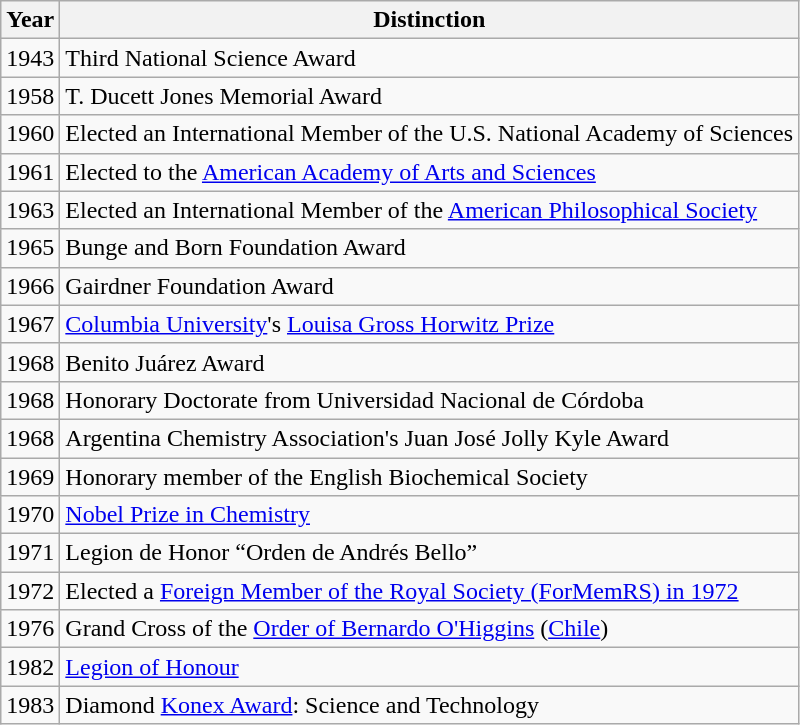<table class = "wikitable">
<tr>
<th>Year</th>
<th>Distinction</th>
</tr>
<tr>
<td>1943</td>
<td>Third National Science Award</td>
</tr>
<tr>
<td>1958</td>
<td>T. Ducett Jones Memorial Award</td>
</tr>
<tr>
<td>1960</td>
<td>Elected an International Member of the U.S. National Academy of Sciences</td>
</tr>
<tr>
<td>1961</td>
<td>Elected to the <a href='#'>American Academy of Arts and Sciences</a></td>
</tr>
<tr>
<td>1963</td>
<td>Elected an International Member of the <a href='#'>American Philosophical Society</a></td>
</tr>
<tr>
<td>1965</td>
<td>Bunge and Born Foundation Award</td>
</tr>
<tr>
<td>1966</td>
<td>Gairdner Foundation Award</td>
</tr>
<tr>
<td>1967</td>
<td><a href='#'>Columbia University</a>'s <a href='#'>Louisa Gross Horwitz Prize</a></td>
</tr>
<tr>
<td>1968</td>
<td>Benito Juárez Award</td>
</tr>
<tr>
<td>1968</td>
<td>Honorary Doctorate from Universidad Nacional de Córdoba</td>
</tr>
<tr>
<td>1968</td>
<td>Argentina Chemistry Association's Juan José Jolly Kyle Award</td>
</tr>
<tr>
<td>1969</td>
<td>Honorary member of the English Biochemical Society</td>
</tr>
<tr>
<td>1970</td>
<td><a href='#'>Nobel Prize in Chemistry</a></td>
</tr>
<tr>
<td>1971</td>
<td>Legion de Honor “Orden de Andrés Bello”</td>
</tr>
<tr>
<td>1972</td>
<td>Elected a <a href='#'>Foreign Member of the Royal Society (ForMemRS) in 1972</a></td>
</tr>
<tr>
<td>1976</td>
<td>Grand Cross of the <a href='#'>Order of Bernardo O'Higgins</a> (<a href='#'>Chile</a>)</td>
</tr>
<tr>
<td>1982</td>
<td><a href='#'>Legion of Honour</a></td>
</tr>
<tr>
<td>1983</td>
<td>Diamond <a href='#'>Konex Award</a>: Science and Technology</td>
</tr>
</table>
